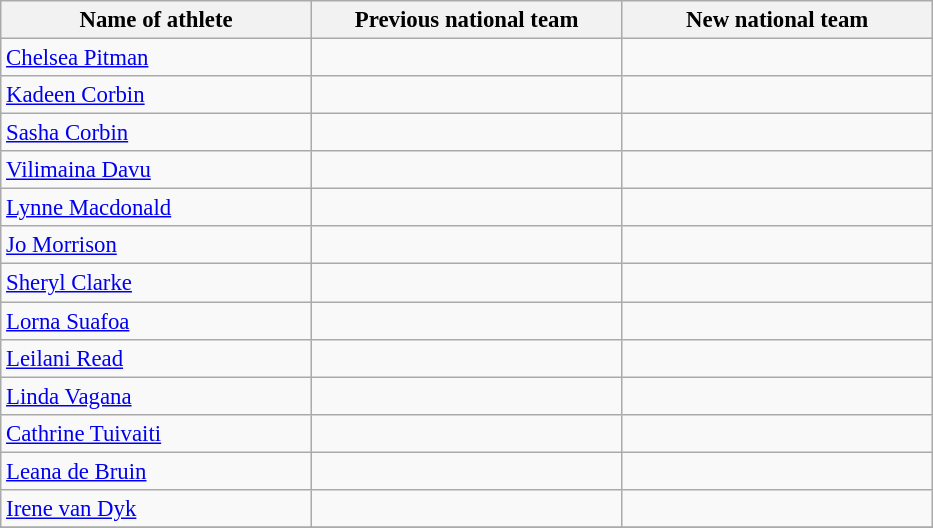<table class="wikitable sortable" style="border-collapse: collapse; font-size: 95%;">
<tr>
<th width=200>Name of athlete</th>
<th width=200>Previous national team</th>
<th width=200>New national team</th>
</tr>
<tr>
<td><a href='#'>Chelsea Pitman</a></td>
<td></td>
<td></td>
</tr>
<tr>
<td><a href='#'>Kadeen Corbin</a></td>
<td></td>
<td></td>
</tr>
<tr>
<td><a href='#'>Sasha Corbin</a></td>
<td></td>
<td></td>
</tr>
<tr>
<td><a href='#'>Vilimaina Davu</a></td>
<td></td>
<td></td>
</tr>
<tr>
<td><a href='#'>Lynne Macdonald</a></td>
<td></td>
<td></td>
</tr>
<tr>
<td><a href='#'>Jo Morrison</a></td>
<td></td>
<td></td>
</tr>
<tr>
<td><a href='#'>Sheryl Clarke</a></td>
<td></td>
<td></td>
</tr>
<tr>
<td><a href='#'>Lorna Suafoa</a></td>
<td></td>
<td></td>
</tr>
<tr>
<td><a href='#'>Leilani Read</a></td>
<td></td>
<td></td>
</tr>
<tr>
<td><a href='#'>Linda Vagana</a></td>
<td></td>
<td></td>
</tr>
<tr>
<td><a href='#'>Cathrine Tuivaiti</a></td>
<td></td>
<td></td>
</tr>
<tr>
<td><a href='#'>Leana de Bruin</a></td>
<td></td>
<td></td>
</tr>
<tr>
<td><a href='#'>Irene van Dyk</a></td>
<td></td>
<td></td>
</tr>
<tr>
</tr>
</table>
